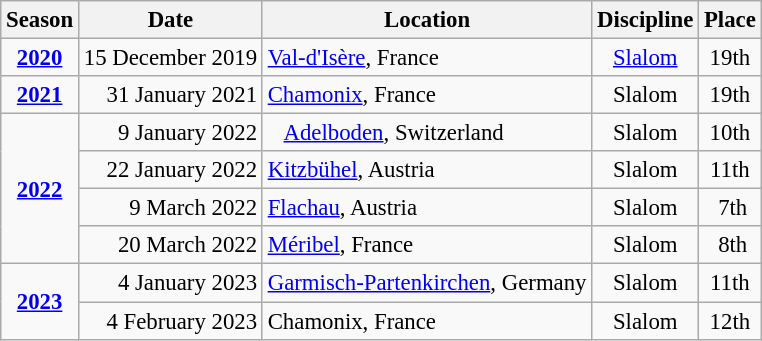<table class="wikitable" style="text-align:center; font-size:95%;">
<tr>
<th>Season</th>
<th>Date</th>
<th>Location</th>
<th>Discipline</th>
<th>Place</th>
</tr>
<tr>
<td><strong><a href='#'>2020</a></strong></td>
<td align=right>15 December 2019</td>
<td align=left> <a href='#'>Val-d'Isère</a>, France</td>
<td><a href='#'>Slalom</a></td>
<td>19th</td>
</tr>
<tr>
<td><strong><a href='#'>2021</a></strong></td>
<td align=right>31 January 2021</td>
<td align=left> <a href='#'>Chamonix</a>, France</td>
<td>Slalom</td>
<td>19th</td>
</tr>
<tr>
<td rowspan=4><strong><a href='#'>2022</a></strong></td>
<td align=right>9 January 2022</td>
<td align=left>   <a href='#'>Adelboden</a>, Switzerland</td>
<td>Slalom</td>
<td>10th</td>
</tr>
<tr>
<td align=right>22 January 2022</td>
<td align=left> <a href='#'>Kitzbühel</a>, Austria</td>
<td>Slalom</td>
<td>11th</td>
</tr>
<tr>
<td align=right>9 March 2022</td>
<td align=left> <a href='#'>Flachau</a>, Austria</td>
<td>Slalom</td>
<td> 7th</td>
</tr>
<tr>
<td align=right>20 March 2022</td>
<td align=left> <a href='#'>Méribel</a>, France</td>
<td>Slalom</td>
<td> 8th</td>
</tr>
<tr>
<td rowspan=2><strong><a href='#'>2023</a></strong></td>
<td align=right>4 January 2023</td>
<td align=left> <a href='#'>Garmisch-Partenkirchen</a>, Germany</td>
<td>Slalom</td>
<td>11th</td>
</tr>
<tr>
<td align=right>4 February 2023</td>
<td align=left> Chamonix, France</td>
<td>Slalom</td>
<td>12th</td>
</tr>
</table>
